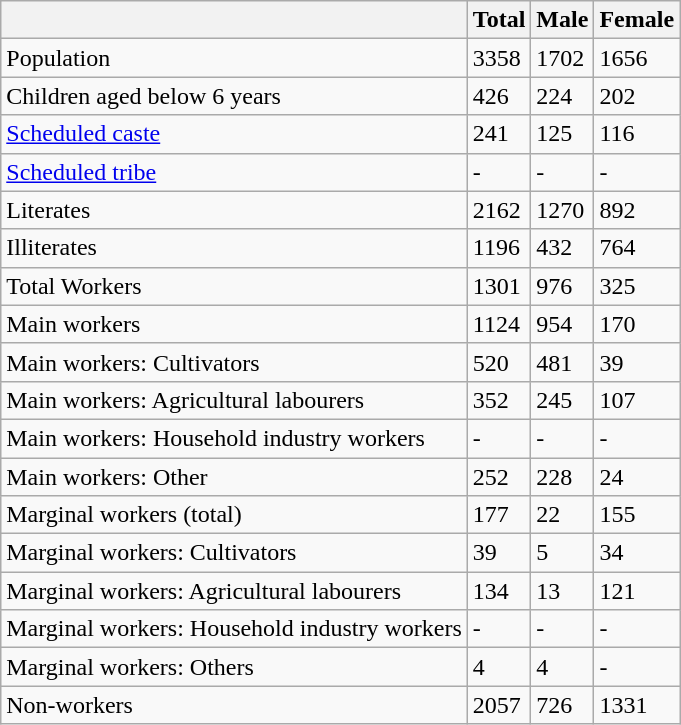<table class="wikitable sortable">
<tr>
<th></th>
<th>Total</th>
<th>Male</th>
<th>Female</th>
</tr>
<tr>
<td>Population</td>
<td>3358</td>
<td>1702</td>
<td>1656</td>
</tr>
<tr>
<td>Children aged below 6 years</td>
<td>426</td>
<td>224</td>
<td>202</td>
</tr>
<tr>
<td><a href='#'>Scheduled caste</a></td>
<td>241</td>
<td>125</td>
<td>116</td>
</tr>
<tr>
<td><a href='#'>Scheduled tribe</a></td>
<td>-</td>
<td>-</td>
<td>-</td>
</tr>
<tr>
<td>Literates</td>
<td>2162</td>
<td>1270</td>
<td>892</td>
</tr>
<tr>
<td>Illiterates</td>
<td>1196</td>
<td>432</td>
<td>764</td>
</tr>
<tr>
<td>Total Workers</td>
<td>1301</td>
<td>976</td>
<td>325</td>
</tr>
<tr>
<td>Main workers</td>
<td>1124</td>
<td>954</td>
<td>170</td>
</tr>
<tr>
<td>Main workers: Cultivators</td>
<td>520</td>
<td>481</td>
<td>39</td>
</tr>
<tr>
<td>Main workers: Agricultural labourers</td>
<td>352</td>
<td>245</td>
<td>107</td>
</tr>
<tr>
<td>Main workers: Household industry workers</td>
<td>-</td>
<td>-</td>
<td>-</td>
</tr>
<tr>
<td>Main workers: Other</td>
<td>252</td>
<td>228</td>
<td>24</td>
</tr>
<tr>
<td>Marginal workers (total)</td>
<td>177</td>
<td>22</td>
<td>155</td>
</tr>
<tr>
<td>Marginal workers: Cultivators</td>
<td>39</td>
<td>5</td>
<td>34</td>
</tr>
<tr>
<td>Marginal workers: Agricultural labourers</td>
<td>134</td>
<td>13</td>
<td>121</td>
</tr>
<tr>
<td>Marginal workers: Household industry workers</td>
<td>-</td>
<td>-</td>
<td>-</td>
</tr>
<tr>
<td>Marginal workers: Others</td>
<td>4</td>
<td>4</td>
<td>-</td>
</tr>
<tr>
<td>Non-workers</td>
<td>2057</td>
<td>726</td>
<td>1331</td>
</tr>
</table>
